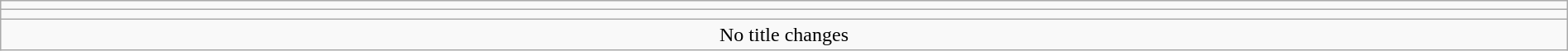<table class="wikitable" style="text-align:center; width:100%;">
<tr>
<td colspan="5"></td>
</tr>
<tr>
<td colspan="5"><strong></strong></td>
</tr>
<tr>
<td colspan="5">No title changes</td>
</tr>
</table>
